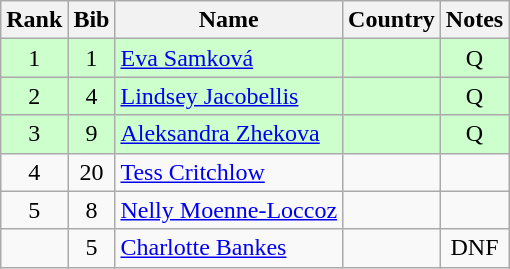<table class="wikitable" style="text-align:center;">
<tr>
<th>Rank</th>
<th>Bib</th>
<th>Name</th>
<th>Country</th>
<th>Notes</th>
</tr>
<tr bgcolor=ccffcc>
<td>1</td>
<td>1</td>
<td align=left><a href='#'>Eva Samková</a></td>
<td align=left></td>
<td>Q</td>
</tr>
<tr bgcolor=ccffcc>
<td>2</td>
<td>4</td>
<td align=left><a href='#'>Lindsey Jacobellis</a></td>
<td align=left></td>
<td>Q</td>
</tr>
<tr bgcolor=ccffcc>
<td>3</td>
<td>9</td>
<td align=left><a href='#'>Aleksandra Zhekova</a></td>
<td align=left></td>
<td>Q</td>
</tr>
<tr>
<td>4</td>
<td>20</td>
<td align=left><a href='#'>Tess Critchlow</a></td>
<td align=left></td>
<td></td>
</tr>
<tr>
<td>5</td>
<td>8</td>
<td align=left><a href='#'>Nelly Moenne-Loccoz</a></td>
<td align=left></td>
<td></td>
</tr>
<tr>
<td></td>
<td>5</td>
<td align=left><a href='#'>Charlotte Bankes</a></td>
<td align=left></td>
<td>DNF</td>
</tr>
</table>
